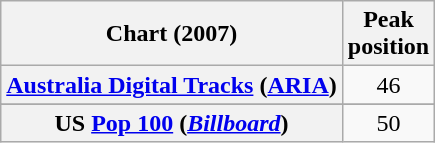<table class="wikitable sortable plainrowheaders">
<tr>
<th>Chart (2007)</th>
<th>Peak<br>position</th>
</tr>
<tr>
<th scope="row"><a href='#'>Australia Digital Tracks</a> (<a href='#'>ARIA</a>)</th>
<td align="center">46</td>
</tr>
<tr>
</tr>
<tr>
</tr>
<tr>
</tr>
<tr>
</tr>
<tr>
</tr>
<tr>
</tr>
<tr>
</tr>
<tr>
</tr>
<tr>
</tr>
<tr>
</tr>
<tr>
<th scope="row">US <a href='#'>Pop 100</a> (<em><a href='#'>Billboard</a></em>)</th>
<td align="center">50</td>
</tr>
</table>
